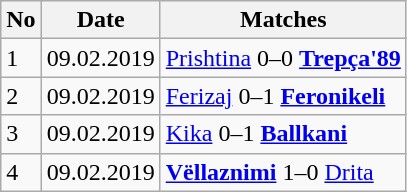<table class="wikitable">
<tr>
<th>No</th>
<th>Date</th>
<th>Matches</th>
</tr>
<tr>
<td>1</td>
<td>09.02.2019</td>
<td><a href='#'>Prishtina</a> 0–0   <strong><a href='#'>Trepça'89</a></strong></td>
</tr>
<tr>
<td>2</td>
<td>09.02.2019</td>
<td><a href='#'>Ferizaj</a> 0–1 <strong><a href='#'>Feronikeli</a></strong></td>
</tr>
<tr>
<td>3</td>
<td>09.02.2019</td>
<td><a href='#'>Kika</a> 0–1  <strong><a href='#'>Ballkani</a></strong></td>
</tr>
<tr>
<td>4</td>
<td>09.02.2019</td>
<td><strong><a href='#'>Vëllaznimi</a></strong> 1–0 <a href='#'>Drita</a></td>
</tr>
</table>
